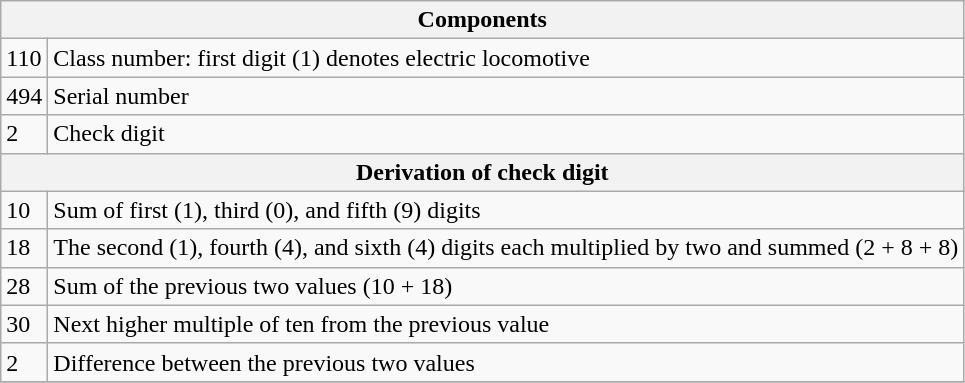<table class="wikitable">
<tr>
<th colspan=2>Components</th>
</tr>
<tr>
<td>110</td>
<td>Class number: first digit (1) denotes electric locomotive</td>
</tr>
<tr>
<td>494</td>
<td>Serial number</td>
</tr>
<tr>
<td>2</td>
<td>Check digit</td>
</tr>
<tr>
<th colspan=2>Derivation of check digit</th>
</tr>
<tr>
<td>10</td>
<td>Sum of first (1), third (0), and fifth (9) digits</td>
</tr>
<tr>
<td>18</td>
<td>The second (1), fourth (4), and sixth (4) digits each multiplied by two and summed (2 + 8 + 8)</td>
</tr>
<tr>
<td>28</td>
<td>Sum of the previous two values (10 + 18)</td>
</tr>
<tr>
<td>30</td>
<td>Next higher multiple of ten from the previous value</td>
</tr>
<tr>
<td>2</td>
<td>Difference between the previous two values</td>
</tr>
<tr>
</tr>
</table>
